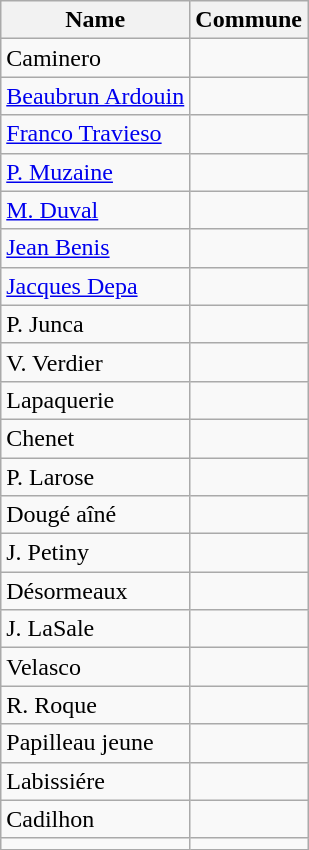<table class="wikitable">
<tr>
<th>Name</th>
<th>Commune</th>
</tr>
<tr>
<td>Caminero</td>
<td></td>
</tr>
<tr>
<td><a href='#'>Beaubrun Ardouin</a></td>
<td></td>
</tr>
<tr>
<td><a href='#'>Franco Travieso</a></td>
<td></td>
</tr>
<tr>
<td><a href='#'>P. Muzaine</a></td>
<td></td>
</tr>
<tr>
<td><a href='#'>M. Duval</a></td>
<td></td>
</tr>
<tr>
<td><a href='#'>Jean Benis</a></td>
<td></td>
</tr>
<tr>
<td><a href='#'>Jacques Depa</a></td>
<td></td>
</tr>
<tr>
<td>P. Junca</td>
<td></td>
</tr>
<tr>
<td>V. Verdier</td>
<td></td>
</tr>
<tr>
<td>Lapaquerie</td>
<td></td>
</tr>
<tr>
<td>Chenet</td>
<td></td>
</tr>
<tr>
<td>P. Larose</td>
<td></td>
</tr>
<tr>
<td>Dougé aîné</td>
<td></td>
</tr>
<tr>
<td>J. Petiny</td>
<td></td>
</tr>
<tr>
<td>Désormeaux</td>
<td></td>
</tr>
<tr>
<td>J. LaSale</td>
<td></td>
</tr>
<tr>
<td>Velasco</td>
<td></td>
</tr>
<tr>
<td>R. Roque</td>
<td></td>
</tr>
<tr>
<td>Papilleau jeune</td>
<td></td>
</tr>
<tr>
<td>Labissiére</td>
<td></td>
</tr>
<tr>
<td>Cadilhon</td>
<td></td>
</tr>
<tr>
<td></td>
<td></td>
</tr>
</table>
